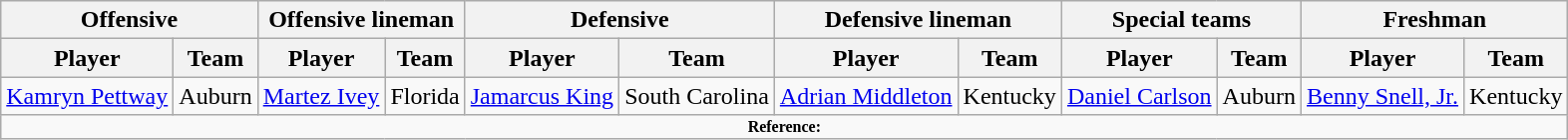<table class="wikitable">
<tr>
<th colspan="2">Offensive</th>
<th colspan="2">Offensive lineman</th>
<th colspan="2">Defensive</th>
<th colspan="2">Defensive lineman</th>
<th colspan="2">Special teams</th>
<th colspan="2">Freshman</th>
</tr>
<tr>
<th>Player</th>
<th>Team</th>
<th>Player</th>
<th>Team</th>
<th>Player</th>
<th>Team</th>
<th>Player</th>
<th>Team</th>
<th>Player</th>
<th>Team</th>
<th>Player</th>
<th>Team</th>
</tr>
<tr>
<td><a href='#'>Kamryn Pettway</a></td>
<td>Auburn</td>
<td><a href='#'>Martez Ivey</a></td>
<td>Florida</td>
<td><a href='#'>Jamarcus King</a></td>
<td>South Carolina</td>
<td><a href='#'>Adrian Middleton</a></td>
<td>Kentucky</td>
<td><a href='#'>Daniel Carlson</a></td>
<td>Auburn</td>
<td><a href='#'>Benny Snell, Jr.</a></td>
<td>Kentucky</td>
</tr>
<tr>
<td colspan="12"  style="font-size:8pt; text-align:center;"><strong>Reference:</strong></td>
</tr>
</table>
